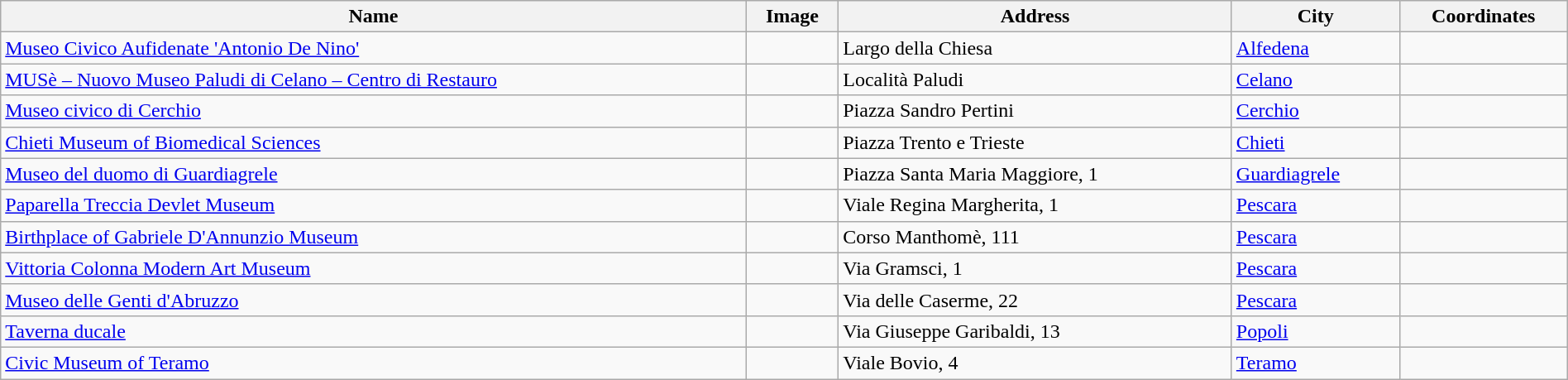<table class='wikitable sortable' style='width:100%'>
<tr>
<th>Name</th>
<th>Image</th>
<th>Address</th>
<th>City</th>
<th>Coordinates</th>
</tr>
<tr>
<td><a href='#'>Museo Civico Aufidenate 'Antonio De Nino'</a></td>
<td></td>
<td>Largo della Chiesa</td>
<td><a href='#'>Alfedena</a></td>
<td></td>
</tr>
<tr>
<td><a href='#'>MUSè – Nuovo Museo Paludi di Celano – Centro di Restauro</a></td>
<td></td>
<td>Località Paludi</td>
<td><a href='#'>Celano</a></td>
<td></td>
</tr>
<tr>
<td><a href='#'>Museo civico di Cerchio</a></td>
<td></td>
<td>Piazza Sandro Pertini</td>
<td><a href='#'>Cerchio</a></td>
<td></td>
</tr>
<tr>
<td><a href='#'>Chieti Museum of Biomedical Sciences</a></td>
<td></td>
<td>Piazza Trento e Trieste</td>
<td><a href='#'>Chieti</a></td>
<td></td>
</tr>
<tr>
<td><a href='#'>Museo del duomo di Guardiagrele</a></td>
<td></td>
<td>Piazza Santa Maria Maggiore, 1</td>
<td><a href='#'>Guardiagrele</a></td>
<td></td>
</tr>
<tr>
<td><a href='#'>Paparella Treccia Devlet Museum</a></td>
<td></td>
<td>Viale Regina Margherita, 1</td>
<td><a href='#'>Pescara</a></td>
<td></td>
</tr>
<tr>
<td><a href='#'>Birthplace of Gabriele D'Annunzio Museum</a></td>
<td></td>
<td>Corso Manthomè, 111</td>
<td><a href='#'>Pescara</a></td>
<td></td>
</tr>
<tr>
<td><a href='#'>Vittoria Colonna Modern Art Museum</a></td>
<td></td>
<td>Via Gramsci, 1</td>
<td><a href='#'>Pescara</a></td>
<td></td>
</tr>
<tr>
<td><a href='#'>Museo delle Genti d'Abruzzo</a></td>
<td></td>
<td>Via delle Caserme, 22</td>
<td><a href='#'>Pescara</a></td>
<td></td>
</tr>
<tr>
<td><a href='#'>Taverna ducale</a></td>
<td></td>
<td>Via Giuseppe Garibaldi, 13</td>
<td><a href='#'>Popoli</a></td>
<td></td>
</tr>
<tr>
<td><a href='#'>Civic Museum of Teramo</a></td>
<td></td>
<td>Viale Bovio, 4</td>
<td><a href='#'>Teramo</a></td>
<td></td>
</tr>
</table>
